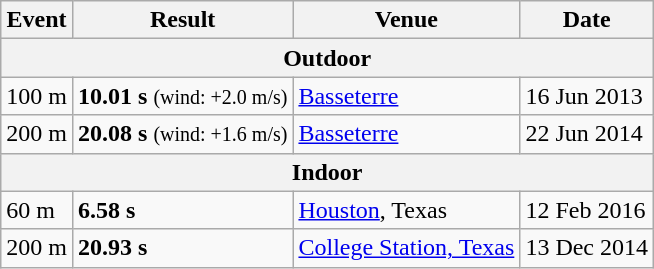<table class="wikitable">
<tr>
<th>Event</th>
<th>Result</th>
<th>Venue</th>
<th>Date</th>
</tr>
<tr>
<th colspan="4">Outdoor</th>
</tr>
<tr>
<td>100 m</td>
<td><strong>10.01 s</strong> <small>(wind: +2.0 m/s)</small></td>
<td> <a href='#'>Basseterre</a></td>
<td>16 Jun 2013</td>
</tr>
<tr>
<td>200 m</td>
<td><strong>20.08 s</strong> <small>(wind: +1.6 m/s)</small></td>
<td> <a href='#'>Basseterre</a></td>
<td>22 Jun 2014</td>
</tr>
<tr>
<th colspan="4">Indoor</th>
</tr>
<tr>
<td>60 m</td>
<td><strong>6.58 s</strong></td>
<td> <a href='#'>Houston</a>, Texas</td>
<td>12 Feb 2016</td>
</tr>
<tr>
<td>200 m</td>
<td><strong>20.93 s</strong></td>
<td> <a href='#'>College Station, Texas</a></td>
<td>13 Dec 2014</td>
</tr>
</table>
